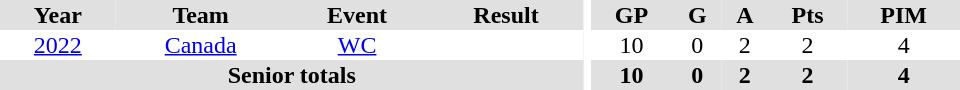<table border="0" cellpadding="1" cellspacing="0" ID="Table3" style="text-align:center; width:40em;">
<tr bgcolor="#e0e0e0">
<th>Year</th>
<th>Team</th>
<th>Event</th>
<th>Result</th>
<th rowspan="99" bgcolor="#ffffff"></th>
<th>GP</th>
<th>G</th>
<th>A</th>
<th>Pts</th>
<th>PIM</th>
</tr>
<tr>
<td><a href='#'>2022</a></td>
<td><a href='#'>Canada</a></td>
<td><a href='#'>WC</a></td>
<td></td>
<td>10</td>
<td>0</td>
<td>2</td>
<td>2</td>
<td>4</td>
</tr>
<tr bgcolor="#e0e0e0">
<th colspan="4">Senior totals</th>
<th>10</th>
<th>0</th>
<th>2</th>
<th>2</th>
<th>4</th>
</tr>
</table>
